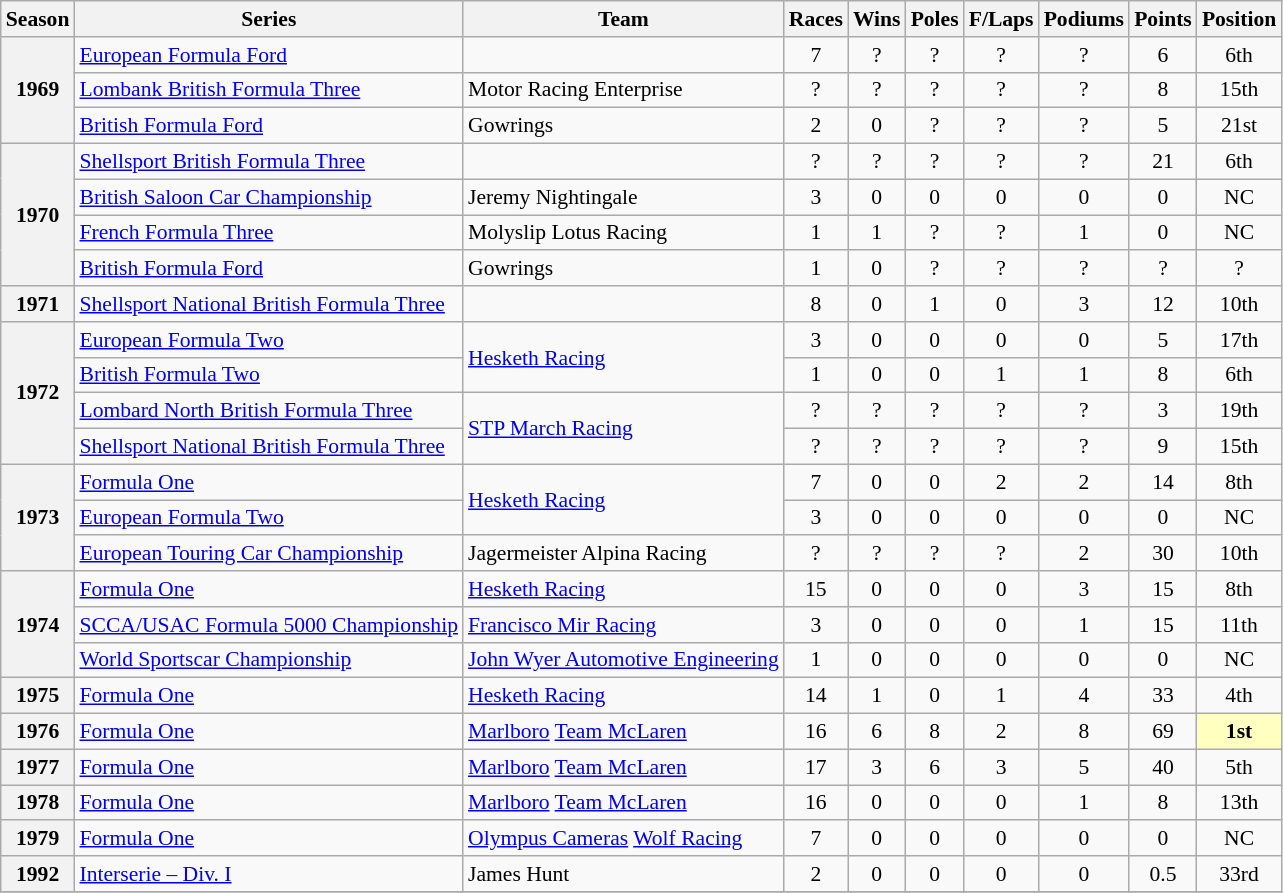<table class="wikitable" style="font-size: 90%; text-align:center">
<tr>
<th>Season</th>
<th>Series</th>
<th>Team</th>
<th>Races</th>
<th>Wins</th>
<th>Poles</th>
<th>F/Laps</th>
<th>Podiums</th>
<th>Points</th>
<th>Position</th>
</tr>
<tr>
<th rowspan=3>1969</th>
<td align=left><a href='#'>European Formula Ford</a></td>
<td align=left></td>
<td>7</td>
<td>?</td>
<td>?</td>
<td>?</td>
<td>?</td>
<td>6</td>
<td>6th</td>
</tr>
<tr>
<td align=left><a href='#'>Lombank British Formula Three</a></td>
<td align=left>Motor Racing Enterprise</td>
<td>?</td>
<td>?</td>
<td>?</td>
<td>?</td>
<td>?</td>
<td>8</td>
<td>15th</td>
</tr>
<tr>
<td align=left><a href='#'>British Formula Ford</a></td>
<td align=left>Gowrings</td>
<td>2</td>
<td>0</td>
<td>?</td>
<td>?</td>
<td>?</td>
<td>5</td>
<td>21st</td>
</tr>
<tr>
<th rowspan=4>1970</th>
<td align=left><a href='#'>Shellsport British Formula Three</a></td>
<td align=left></td>
<td>?</td>
<td>?</td>
<td>?</td>
<td>?</td>
<td>?</td>
<td>21</td>
<td>6th</td>
</tr>
<tr>
<td align=left><a href='#'>British Saloon Car Championship</a></td>
<td align=left>Jeremy Nightingale</td>
<td>3</td>
<td>0</td>
<td>0</td>
<td>0</td>
<td>0</td>
<td>0</td>
<td>NC</td>
</tr>
<tr>
<td align=left><a href='#'>French Formula Three</a></td>
<td align=left>Molyslip Lotus Racing</td>
<td>1</td>
<td>1</td>
<td>?</td>
<td>?</td>
<td>1</td>
<td>0</td>
<td>NC</td>
</tr>
<tr>
<td align=left><a href='#'>British Formula Ford</a></td>
<td align=left>Gowrings</td>
<td>1</td>
<td>0</td>
<td>?</td>
<td>?</td>
<td>?</td>
<td>?</td>
<td>?</td>
</tr>
<tr>
<th>1971</th>
<td align=left><a href='#'>Shellsport National British Formula Three</a></td>
<td align=left></td>
<td>8</td>
<td>0</td>
<td>1</td>
<td>0</td>
<td>3</td>
<td>12</td>
<td>10th</td>
</tr>
<tr>
<th rowspan=4>1972</th>
<td align=left><a href='#'>European Formula Two</a></td>
<td rowspan="2" style="text-align:left"><a href='#'>Hesketh Racing</a></td>
<td>3</td>
<td>0</td>
<td>0</td>
<td>0</td>
<td>0</td>
<td>5</td>
<td>17th</td>
</tr>
<tr>
<td align=left><a href='#'>British Formula Two</a></td>
<td>1</td>
<td>0</td>
<td>0</td>
<td>1</td>
<td>1</td>
<td>8</td>
<td>6th</td>
</tr>
<tr>
<td align=left><a href='#'>Lombard North British Formula Three</a></td>
<td rowspan="2" style="text-align:left"><a href='#'>STP March Racing</a></td>
<td>?</td>
<td>?</td>
<td>?</td>
<td>?</td>
<td>?</td>
<td>3</td>
<td>19th</td>
</tr>
<tr>
<td align=left><a href='#'>Shellsport National British Formula Three</a></td>
<td>?</td>
<td>?</td>
<td>?</td>
<td>?</td>
<td>?</td>
<td>9</td>
<td>15th</td>
</tr>
<tr>
<th rowspan=3>1973</th>
<td align=left><a href='#'>Formula One</a></td>
<td rowspan="2" style="text-align:left"><a href='#'>Hesketh Racing</a></td>
<td>7</td>
<td>0</td>
<td>0</td>
<td>2</td>
<td>2</td>
<td>14</td>
<td>8th</td>
</tr>
<tr>
<td align=left><a href='#'>European Formula Two</a></td>
<td>3</td>
<td>0</td>
<td>0</td>
<td>0</td>
<td>0</td>
<td>0</td>
<td>NC</td>
</tr>
<tr>
<td align=left><a href='#'>European Touring Car Championship</a></td>
<td align=left>Jagermeister Alpina Racing</td>
<td>?</td>
<td>?</td>
<td>?</td>
<td>?</td>
<td>2</td>
<td>30</td>
<td>10th</td>
</tr>
<tr>
<th rowspan=3>1974</th>
<td align=left><a href='#'>Formula One</a></td>
<td align=left><a href='#'>Hesketh Racing</a></td>
<td>15</td>
<td>0</td>
<td>0</td>
<td>0</td>
<td>3</td>
<td>15</td>
<td>8th</td>
</tr>
<tr>
<td align=left><a href='#'>SCCA/USAC Formula 5000 Championship</a></td>
<td align=left><a href='#'>Francisco Mir Racing</a></td>
<td>3</td>
<td>0</td>
<td>0</td>
<td>0</td>
<td>1</td>
<td>15</td>
<td>11th</td>
</tr>
<tr>
<td align=left><a href='#'>World Sportscar Championship</a></td>
<td align=left><a href='#'>John Wyer Automotive Engineering</a></td>
<td>1</td>
<td>0</td>
<td>0</td>
<td>0</td>
<td>0</td>
<td>0</td>
<td>NC</td>
</tr>
<tr>
<th>1975</th>
<td align=left><a href='#'>Formula One</a></td>
<td align=left><a href='#'>Hesketh Racing</a></td>
<td>14</td>
<td>1</td>
<td>0</td>
<td>1</td>
<td>4</td>
<td>33</td>
<td>4th</td>
</tr>
<tr>
<th>1976</th>
<td align=left><a href='#'>Formula One</a></td>
<td align=left><a href='#'>Marlboro</a> <a href='#'>Team McLaren</a></td>
<td>16</td>
<td>6</td>
<td>8</td>
<td>2</td>
<td>8</td>
<td>69</td>
<td style="background:#FFFFBF"><strong>1st</strong></td>
</tr>
<tr>
<th>1977</th>
<td align=left><a href='#'>Formula One</a></td>
<td align=left><a href='#'>Marlboro</a> <a href='#'>Team McLaren</a></td>
<td>17</td>
<td>3</td>
<td>6</td>
<td>3</td>
<td>5</td>
<td>40</td>
<td>5th</td>
</tr>
<tr>
<th>1978</th>
<td align=left><a href='#'>Formula One</a></td>
<td align=left><a href='#'>Marlboro</a> <a href='#'>Team McLaren</a></td>
<td>16</td>
<td>0</td>
<td>0</td>
<td>0</td>
<td>1</td>
<td>8</td>
<td>13th</td>
</tr>
<tr>
<th>1979</th>
<td align=left><a href='#'>Formula One</a></td>
<td align=left><a href='#'>Olympus Cameras</a> <a href='#'>Wolf Racing</a></td>
<td>7</td>
<td>0</td>
<td>0</td>
<td>0</td>
<td>0</td>
<td>0</td>
<td>NC</td>
</tr>
<tr>
<th>1992</th>
<td align=left><a href='#'>Interserie – Div. I</a></td>
<td align=left>James Hunt</td>
<td>2</td>
<td>0</td>
<td>0</td>
<td>0</td>
<td>0</td>
<td>0.5</td>
<td>33rd</td>
</tr>
<tr>
</tr>
</table>
